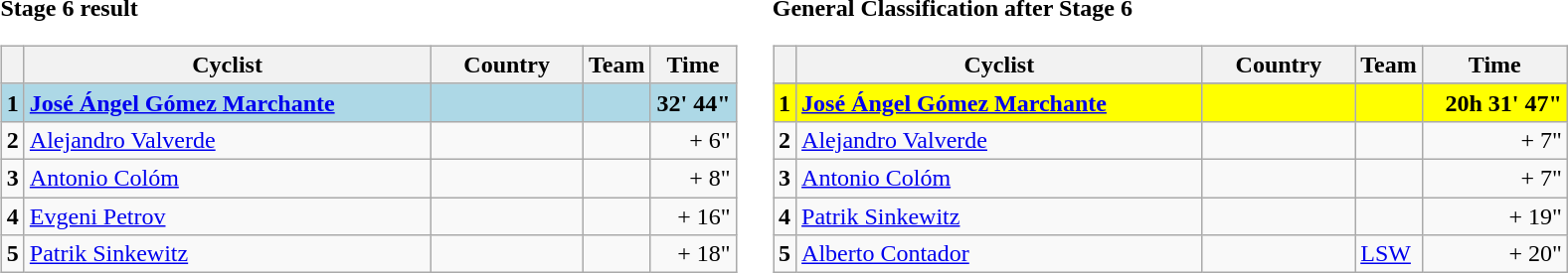<table>
<tr>
<td><strong>Stage 6 result</strong><br><table class="wikitable">
<tr>
<th></th>
<th width="265">Cyclist</th>
<th width="95">Country</th>
<th width="15">Team</th>
<th width="50">Time</th>
</tr>
<tr style="background:lightblue">
<td><strong>1</strong></td>
<td><strong><a href='#'>José Ángel Gómez Marchante</a></strong></td>
<td><strong></strong></td>
<td><strong></strong></td>
<td align=right><strong>32' 44"</strong></td>
</tr>
<tr>
<td><strong>2</strong></td>
<td><a href='#'>Alejandro Valverde</a></td>
<td></td>
<td></td>
<td align=right>+ 6"</td>
</tr>
<tr>
<td><strong>3</strong></td>
<td><a href='#'>Antonio Colóm</a></td>
<td></td>
<td></td>
<td align=right>+ 8"</td>
</tr>
<tr>
<td><strong>4</strong></td>
<td><a href='#'>Evgeni Petrov</a></td>
<td></td>
<td></td>
<td align=right>+ 16"</td>
</tr>
<tr>
<td><strong>5</strong></td>
<td><a href='#'>Patrik Sinkewitz</a></td>
<td></td>
<td></td>
<td align=right>+ 18"</td>
</tr>
</table>
</td>
<td></td>
<td><strong>General Classification after Stage 6</strong><br><table class="wikitable">
<tr>
<th></th>
<th width="265">Cyclist</th>
<th width="95">Country</th>
<th width="15">Team</th>
<th width="90">Time</th>
</tr>
<tr>
</tr>
<tr style="background:yellow">
<td><strong>1</strong></td>
<td><strong><a href='#'>José Ángel Gómez Marchante</a></strong></td>
<td><strong></strong></td>
<td><strong></strong></td>
<td align=right><strong>20h 31' 47"</strong></td>
</tr>
<tr>
<td><strong>2</strong></td>
<td><a href='#'>Alejandro Valverde</a></td>
<td></td>
<td></td>
<td align=right>+ 7"</td>
</tr>
<tr>
<td><strong>3</strong></td>
<td><a href='#'>Antonio Colóm</a></td>
<td></td>
<td></td>
<td align=right>+ 7"</td>
</tr>
<tr>
<td><strong>4</strong></td>
<td><a href='#'>Patrik Sinkewitz</a></td>
<td></td>
<td></td>
<td align=right>+ 19"</td>
</tr>
<tr>
<td><strong>5</strong></td>
<td><a href='#'>Alberto Contador</a></td>
<td></td>
<td><a href='#'>LSW</a></td>
<td align=right>+ 20"</td>
</tr>
</table>
</td>
</tr>
</table>
